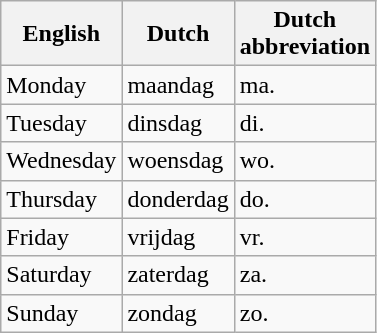<table class="wikitable">
<tr>
<th>English</th>
<th>Dutch</th>
<th>Dutch<br>abbreviation</th>
</tr>
<tr>
<td>Monday</td>
<td>maandag</td>
<td>ma.</td>
</tr>
<tr>
<td>Tuesday</td>
<td>dinsdag</td>
<td>di.</td>
</tr>
<tr>
<td>Wednesday</td>
<td>woensdag</td>
<td>wo.</td>
</tr>
<tr>
<td>Thursday</td>
<td>donderdag</td>
<td>do.</td>
</tr>
<tr>
<td>Friday</td>
<td>vrijdag</td>
<td>vr.</td>
</tr>
<tr>
<td>Saturday</td>
<td>zaterdag</td>
<td>za.</td>
</tr>
<tr>
<td>Sunday</td>
<td>zondag</td>
<td>zo.</td>
</tr>
</table>
